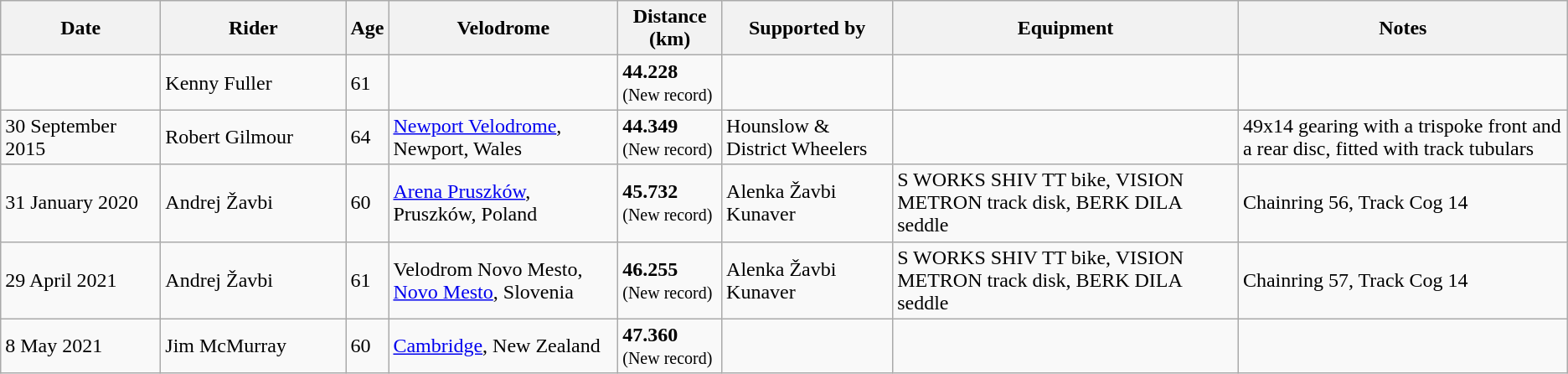<table class="wikitable sortable mw-collapsible mw-collapsed" style="min-width:22em">
<tr>
<th width=120>Date</th>
<th width=140>Rider</th>
<th>Age</th>
<th>Velodrome</th>
<th>Distance (km)</th>
<th>Supported by</th>
<th>Equipment</th>
<th>Notes</th>
</tr>
<tr>
<td></td>
<td> Kenny Fuller</td>
<td>61</td>
<td></td>
<td><strong>44.228</strong><br><small>(New record)</small></td>
<td></td>
<td></td>
<td></td>
</tr>
<tr>
<td>30 September 2015</td>
<td> Robert Gilmour</td>
<td>64</td>
<td><a href='#'>Newport Velodrome</a>, Newport, Wales</td>
<td><strong>44.349</strong><br><small>(New record)</small></td>
<td>Hounslow & District Wheelers</td>
<td></td>
<td>49x14 gearing with a trispoke front and a rear disc, fitted with track tubulars</td>
</tr>
<tr>
<td>31 January 2020</td>
<td> Andrej Žavbi</td>
<td>60</td>
<td><a href='#'>Arena Pruszków</a>, Pruszków, Poland</td>
<td><strong>45.732</strong><br><small>(New record)</small></td>
<td>Alenka Žavbi Kunaver</td>
<td>S WORKS SHIV TT bike, VISION METRON track disk, BERK DILA seddle</td>
<td>Chainring 56, Track Cog 14</td>
</tr>
<tr>
<td>29 April 2021</td>
<td> Andrej Žavbi</td>
<td>61</td>
<td>Velodrom Novo Mesto, <a href='#'>Novo Mesto</a>, Slovenia</td>
<td><strong>46.255</strong><br><small>(New record)</small></td>
<td>Alenka Žavbi Kunaver</td>
<td>S WORKS SHIV TT bike, VISION METRON track disk, BERK DILA seddle</td>
<td>Chainring 57, Track Cog 14</td>
</tr>
<tr>
<td>8 May 2021</td>
<td> Jim McMurray</td>
<td>60</td>
<td><a href='#'>Cambridge</a>, New Zealand</td>
<td><strong>47.360</strong><br><small>(New record)</small></td>
<td></td>
<td></td>
<td></td>
</tr>
</table>
